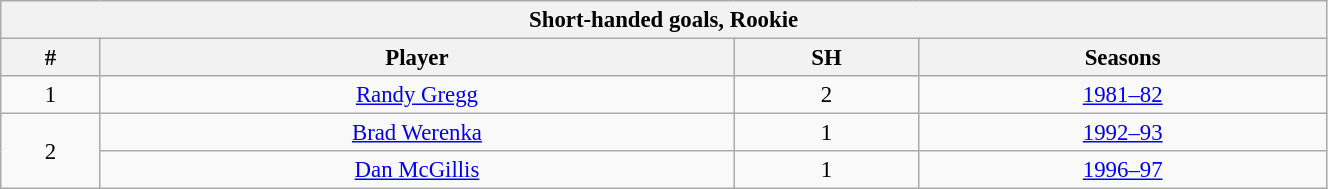<table class="wikitable" style="text-align: center; font-size: 95%" width="70%">
<tr>
<th colspan="4">Short-handed goals, Rookie</th>
</tr>
<tr>
<th>#</th>
<th>Player</th>
<th>SH</th>
<th>Seasons</th>
</tr>
<tr>
<td>1</td>
<td><a href='#'>Randy Gregg</a></td>
<td>2</td>
<td><a href='#'>1981–82</a></td>
</tr>
<tr>
<td rowspan="2">2</td>
<td><a href='#'>Brad Werenka</a></td>
<td>1</td>
<td><a href='#'>1992–93</a></td>
</tr>
<tr>
<td><a href='#'>Dan McGillis</a></td>
<td>1</td>
<td><a href='#'>1996–97</a></td>
</tr>
</table>
